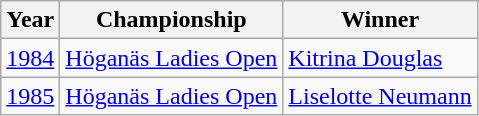<table class="sortable wikitable">
<tr>
<th>Year</th>
<th>Championship</th>
<th>Winner</th>
</tr>
<tr>
<td align=center><a href='#'>1984</a></td>
<td><a href='#'>Höganäs Ladies Open</a></td>
<td> <a href='#'>Kitrina Douglas</a></td>
</tr>
<tr>
<td align=center><a href='#'>1985</a></td>
<td><a href='#'>Höganäs Ladies Open</a></td>
<td> <a href='#'>Liselotte Neumann</a></td>
</tr>
</table>
